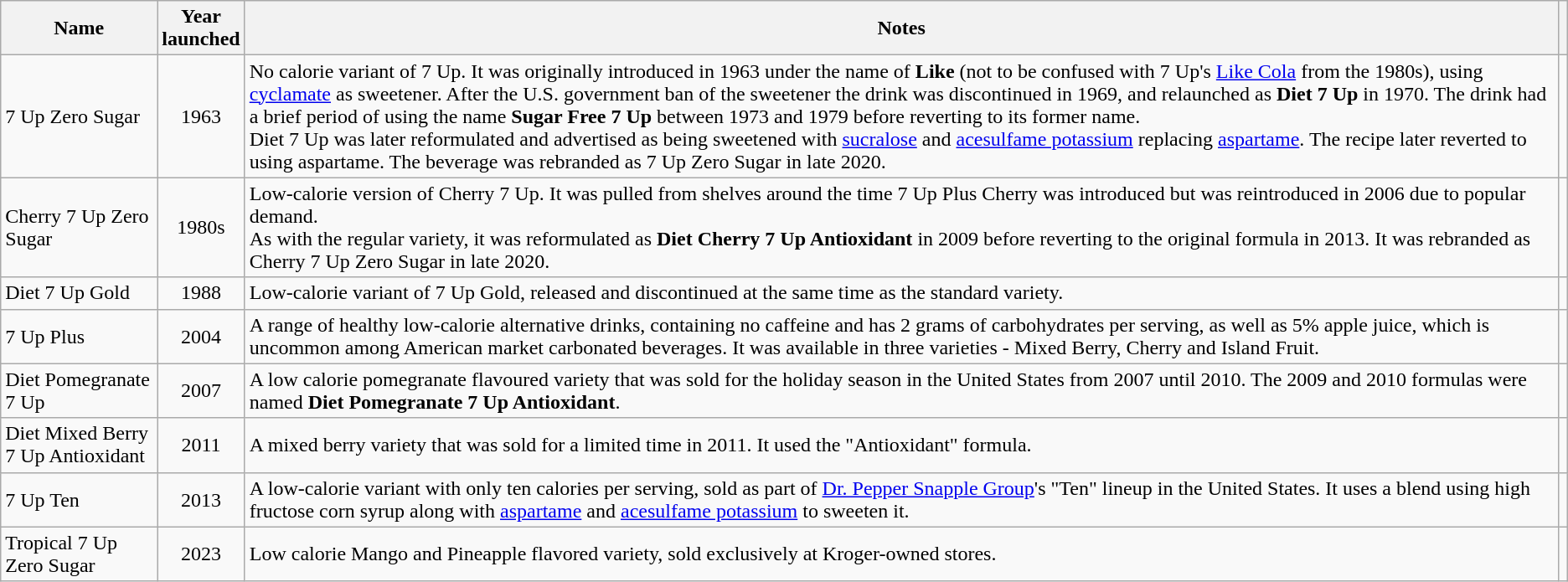<table class="wikitable sortable">
<tr>
<th style="width:10%">Name</th>
<th>Year<br>launched</th>
<th>Notes</th>
<th class="unsortable"></th>
</tr>
<tr>
<td>7 Up Zero Sugar</td>
<td style="text-align:center;">1963</td>
<td>No calorie variant of 7 Up. It was originally introduced in 1963 under the name of <strong>Like</strong> (not to be confused with 7 Up's <a href='#'>Like Cola</a> from the 1980s), using <a href='#'>cyclamate</a> as sweetener. After the U.S. government ban of the sweetener the drink was discontinued in 1969, and relaunched as <strong>Diet 7 Up</strong> in 1970. The drink had a brief period of using the name <strong>Sugar Free 7 Up</strong> between 1973 and 1979 before reverting to its former name.<br>Diet 7 Up was later reformulated and advertised as being sweetened with <a href='#'>sucralose</a> and <a href='#'>acesulfame potassium</a> replacing <a href='#'>aspartame</a>. The recipe later reverted to using aspartame. The beverage was rebranded as 7 Up Zero Sugar in late 2020.</td>
<td align=center><br></td>
</tr>
<tr>
<td>Cherry 7 Up Zero Sugar</td>
<td style="text-align:center;">1980s</td>
<td>Low-calorie version of Cherry 7 Up. It was pulled from shelves around the time 7 Up Plus Cherry was introduced but was reintroduced in 2006 due to popular demand.<br>As with the regular variety, it was reformulated as <strong>Diet Cherry 7 Up Antioxidant</strong> in 2009 before reverting to the original formula in 2013. It was rebranded as Cherry 7 Up Zero Sugar in late 2020.</td>
<td align=center></td>
</tr>
<tr>
<td>Diet 7 Up Gold</td>
<td style="text-align:center;">1988</td>
<td>Low-calorie variant of 7 Up Gold, released and discontinued at the same time as the standard variety.</td>
<td align=center></td>
</tr>
<tr>
<td>7 Up Plus</td>
<td style="text-align:center;">2004</td>
<td>A range of healthy low-calorie alternative drinks, containing no caffeine and has 2 grams of carbohydrates per serving, as well as 5% apple juice, which is uncommon among American market carbonated beverages. It was available in three varieties - Mixed Berry, Cherry and Island Fruit.</td>
<td align=center></td>
</tr>
<tr>
<td>Diet Pomegranate 7 Up</td>
<td style="text-align:center;">2007</td>
<td>A low calorie pomegranate flavoured variety that was sold for the holiday season in the United States from 2007 until 2010. The 2009 and 2010 formulas were named <strong>Diet Pomegranate 7 Up Antioxidant</strong>.</td>
<td align=center></td>
</tr>
<tr>
<td>Diet Mixed Berry 7 Up Antioxidant</td>
<td style="text-align:center;">2011</td>
<td>A mixed berry variety that was sold for a limited time in 2011. It used the "Antioxidant" formula.</td>
<td align=center></td>
</tr>
<tr>
<td>7 Up Ten</td>
<td style="text-align:center;">2013</td>
<td>A low-calorie variant with only ten calories per serving, sold as part of <a href='#'>Dr. Pepper Snapple Group</a>'s "Ten" lineup in the United States. It uses a blend using high fructose corn syrup along with <a href='#'>aspartame</a> and <a href='#'>acesulfame potassium</a> to sweeten it.</td>
<td align=center></td>
</tr>
<tr>
<td>Tropical 7 Up Zero Sugar</td>
<td style="text-align:center;">2023</td>
<td>Low calorie Mango and Pineapple flavored variety, sold exclusively at Kroger-owned stores.</td>
<td align=center></td>
</tr>
</table>
